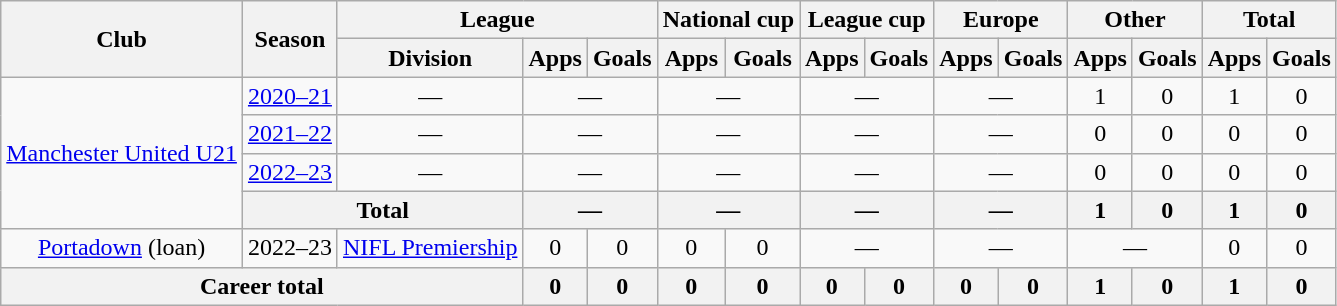<table class=wikitable style=text-align:center>
<tr>
<th rowspan=2>Club</th>
<th rowspan=2>Season</th>
<th colspan=3>League</th>
<th colspan=2>National cup</th>
<th colspan=2>League cup</th>
<th colspan=2>Europe</th>
<th colspan=2>Other</th>
<th colspan=2>Total</th>
</tr>
<tr>
<th>Division</th>
<th>Apps</th>
<th>Goals</th>
<th>Apps</th>
<th>Goals</th>
<th>Apps</th>
<th>Goals</th>
<th>Apps</th>
<th>Goals</th>
<th>Apps</th>
<th>Goals</th>
<th>Apps</th>
<th>Goals</th>
</tr>
<tr>
<td rowspan=4><a href='#'>Manchester United U21</a></td>
<td><a href='#'>2020–21</a></td>
<td>—</td>
<td colspan=2>—</td>
<td colspan=2>—</td>
<td colspan=2>—</td>
<td colspan=2>—</td>
<td>1</td>
<td>0</td>
<td>1</td>
<td>0</td>
</tr>
<tr>
<td><a href='#'>2021–22</a></td>
<td>—</td>
<td colspan=2>—</td>
<td colspan=2>—</td>
<td colspan=2>—</td>
<td colspan=2>—</td>
<td>0</td>
<td>0</td>
<td>0</td>
<td>0</td>
</tr>
<tr>
<td><a href='#'>2022–23</a></td>
<td>—</td>
<td colspan=2>—</td>
<td colspan=2>—</td>
<td colspan=2>—</td>
<td colspan=2>—</td>
<td>0</td>
<td>0</td>
<td>0</td>
<td>0</td>
</tr>
<tr>
<th colspan=2>Total</th>
<th colspan=2>—</th>
<th colspan=2>—</th>
<th colspan=2>—</th>
<th colspan=2>—</th>
<th>1</th>
<th>0</th>
<th>1</th>
<th>0</th>
</tr>
<tr>
<td><a href='#'>Portadown</a> (loan)</td>
<td>2022–23</td>
<td><a href='#'>NIFL Premiership</a></td>
<td>0</td>
<td>0</td>
<td>0</td>
<td>0</td>
<td colspan=2>—</td>
<td colspan=2>—</td>
<td colspan=2>—</td>
<td>0</td>
<td>0</td>
</tr>
<tr>
<th colspan=3>Career total</th>
<th>0</th>
<th>0</th>
<th>0</th>
<th>0</th>
<th>0</th>
<th>0</th>
<th>0</th>
<th>0</th>
<th>1</th>
<th>0</th>
<th>1</th>
<th>0</th>
</tr>
</table>
